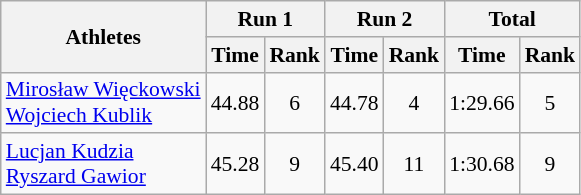<table class="wikitable" border="1" style="font-size:90%">
<tr>
<th rowspan="2">Athletes</th>
<th colspan="2">Run 1</th>
<th colspan="2">Run 2</th>
<th colspan="2">Total</th>
</tr>
<tr>
<th>Time</th>
<th>Rank</th>
<th>Time</th>
<th>Rank</th>
<th>Time</th>
<th>Rank</th>
</tr>
<tr>
<td><a href='#'>Mirosław Więckowski</a><br><a href='#'>Wojciech Kublik</a></td>
<td align="center">44.88</td>
<td align="center">6</td>
<td align="center">44.78</td>
<td align="center">4</td>
<td align="center">1:29.66</td>
<td align="center">5</td>
</tr>
<tr>
<td><a href='#'>Lucjan Kudzia</a><br><a href='#'>Ryszard Gawior</a></td>
<td align="center">45.28</td>
<td align="center">9</td>
<td align="center">45.40</td>
<td align="center">11</td>
<td align="center">1:30.68</td>
<td align="center">9</td>
</tr>
</table>
